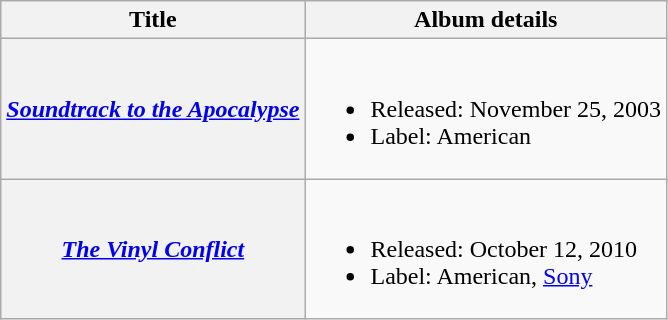<table class ="wikitable plainrowheaders">
<tr>
<th scope="col">Title</th>
<th scope="col">Album details</th>
</tr>
<tr>
<th scope="row"><em><a href='#'>Soundtrack to the Apocalypse</a></em></th>
<td><br><ul><li>Released: November 25, 2003</li><li>Label: American</li></ul></td>
</tr>
<tr>
<th scope="row"><em><a href='#'>The Vinyl Conflict</a></em></th>
<td><br><ul><li>Released: October 12, 2010</li><li>Label: American, <a href='#'>Sony</a></li></ul></td>
</tr>
</table>
